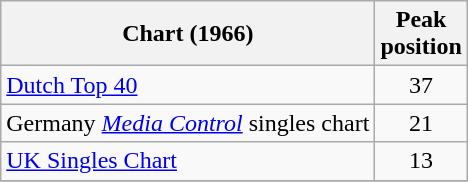<table class="wikitable">
<tr>
<th>Chart (1966)</th>
<th>Peak<br>position</th>
</tr>
<tr>
<td align="left"><a href='#'>Dutch Top 40</a></td>
<td align="center">37</td>
</tr>
<tr>
<td align="left">Germany <em><a href='#'>Media Control</a></em> singles chart</td>
<td align="center">21</td>
</tr>
<tr>
<td align="left"><a href='#'>UK Singles Chart</a></td>
<td align="center">13</td>
</tr>
<tr>
</tr>
</table>
